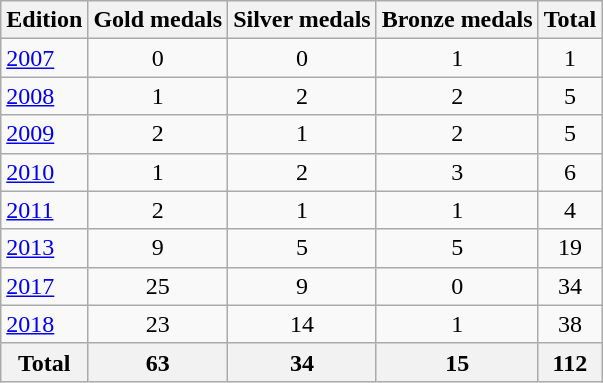<table class="wikitable">
<tr>
<th>Edition</th>
<th>Gold medals</th>
<th>Silver medals</th>
<th>Bronze medals</th>
<th>Total</th>
</tr>
<tr>
<td><a href='#'>2007</a></td>
<td style="text-align:center;">0</td>
<td style="text-align:center;">0</td>
<td style="text-align:center;">1</td>
<td style="text-align:center;">1</td>
</tr>
<tr>
<td><a href='#'>2008</a></td>
<td style="text-align:center;">1</td>
<td style="text-align:center;">2</td>
<td style="text-align:center;">2</td>
<td style="text-align:center;">5</td>
</tr>
<tr>
<td><a href='#'>2009</a></td>
<td style="text-align:center;">2</td>
<td style="text-align:center;">1</td>
<td style="text-align:center;">2</td>
<td style="text-align:center;">5</td>
</tr>
<tr>
<td><a href='#'>2010</a></td>
<td style="text-align:center;">1</td>
<td style="text-align:center;">2</td>
<td style="text-align:center;">3</td>
<td style="text-align:center;">6</td>
</tr>
<tr>
<td><a href='#'>2011</a></td>
<td style="text-align:center;">2</td>
<td style="text-align:center;">1</td>
<td style="text-align:center;">1</td>
<td style="text-align:center;">4</td>
</tr>
<tr>
<td><a href='#'>2013</a></td>
<td style="text-align:center;">9</td>
<td style="text-align:center;">5</td>
<td style="text-align:center;">5</td>
<td style="text-align:center;">19</td>
</tr>
<tr>
<td><a href='#'>2017</a></td>
<td style="text-align:center;">25</td>
<td style="text-align:center;">9</td>
<td style="text-align:center;">0</td>
<td style="text-align:center;">34</td>
</tr>
<tr>
<td><a href='#'>2018</a></td>
<td style="text-align:center;">23</td>
<td style="text-align:center;">14</td>
<td style="text-align:center;">1</td>
<td style="text-align:center;">38</td>
</tr>
<tr>
<th>Total</th>
<th style="text-align:center;">63</th>
<th style="text-align:center;">34</th>
<th style="text-align:center;">15</th>
<th style="text-align:center;">112</th>
</tr>
</table>
